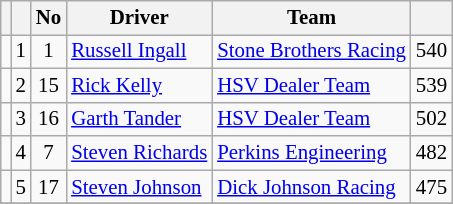<table class="wikitable" style="font-size:87%;">
<tr>
<th></th>
<th></th>
<th>No</th>
<th>Driver</th>
<th>Team</th>
<th></th>
</tr>
<tr>
<td align="left"></td>
<td align="center">1</td>
<td align="center">1</td>
<td> <a href='#'>Russell Ingall</a></td>
<td><a href='#'>Stone Brothers Racing</a></td>
<td align="left">540</td>
</tr>
<tr>
<td align="left"></td>
<td align="center">2</td>
<td align="center">15</td>
<td> <a href='#'>Rick Kelly</a></td>
<td><a href='#'>HSV Dealer Team</a></td>
<td align="left">539</td>
</tr>
<tr>
<td align="left"></td>
<td align="center">3</td>
<td align="center">16</td>
<td> <a href='#'>Garth Tander</a></td>
<td><a href='#'>HSV Dealer Team</a></td>
<td align="left">502</td>
</tr>
<tr>
<td align="left"></td>
<td align="center">4</td>
<td align="center">7</td>
<td> <a href='#'>Steven Richards</a></td>
<td><a href='#'>Perkins Engineering</a></td>
<td align="left">482</td>
</tr>
<tr>
<td align="left"></td>
<td align="center">5</td>
<td align="center">17</td>
<td> <a href='#'>Steven Johnson</a></td>
<td><a href='#'>Dick Johnson Racing</a></td>
<td align="left">475</td>
</tr>
<tr>
</tr>
</table>
